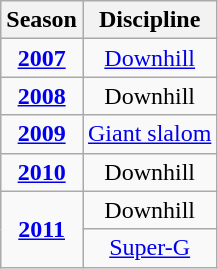<table class="wikitable">
<tr>
<th>Season</th>
<th>Discipline</th>
</tr>
<tr>
<td align=center><strong><a href='#'>2007</a></strong></td>
<td align=center><a href='#'>Downhill</a></td>
</tr>
<tr>
<td align=center><strong><a href='#'>2008</a></strong></td>
<td align=center>Downhill</td>
</tr>
<tr>
<td align=center><strong><a href='#'>2009</a></strong></td>
<td align=center><a href='#'>Giant slalom</a></td>
</tr>
<tr>
<td align=center><strong><a href='#'>2010</a></strong></td>
<td align=center>Downhill</td>
</tr>
<tr>
<td align=center rowspan=2><strong><a href='#'>2011</a></strong></td>
<td align=center>Downhill</td>
</tr>
<tr>
<td align=center><a href='#'>Super-G</a></td>
</tr>
</table>
